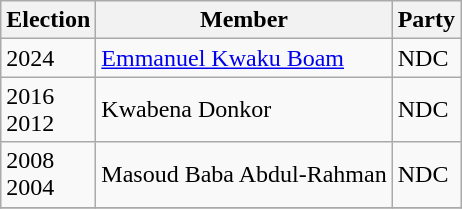<table class="wikitable">
<tr>
<th>Election</th>
<th>Member</th>
<th>Party</th>
</tr>
<tr>
<td>2024</td>
<td><a href='#'>Emmanuel Kwaku Boam</a></td>
<td>NDC</td>
</tr>
<tr>
<td>2016<br>2012</td>
<td>Kwabena Donkor</td>
<td>NDC</td>
</tr>
<tr>
<td>2008<br>2004</td>
<td>Masoud Baba Abdul-Rahman</td>
<td>NDC</td>
</tr>
<tr>
</tr>
</table>
